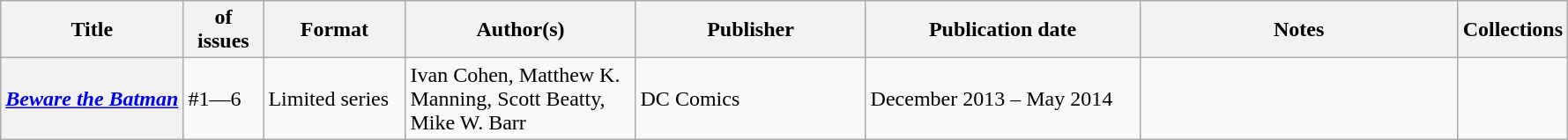<table class="wikitable">
<tr>
<th>Title</th>
<th style="width:40pt"> of issues</th>
<th style="width:75pt">Format</th>
<th style="width:125pt">Author(s)</th>
<th style="width:125pt">Publisher</th>
<th style="width:150pt">Publication date</th>
<th style="width:175pt">Notes</th>
<th>Collections</th>
</tr>
<tr>
<th><em><a href='#'>Beware the Batman</a></em></th>
<td>#1—6</td>
<td>Limited series</td>
<td>Ivan Cohen, Matthew K. Manning, Scott Beatty, Mike W. Barr</td>
<td>DC Comics</td>
<td>December 2013 – May 2014</td>
<td></td>
<td></td>
</tr>
</table>
